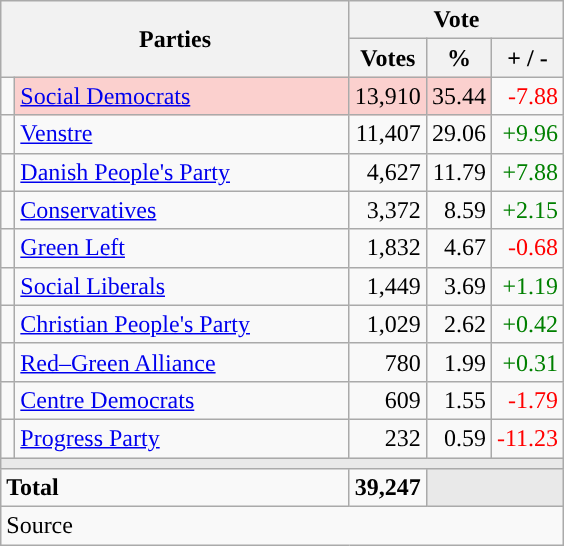<table class="wikitable" style="text-align:right;">
<tr>
<th style="text-align:centre;" rowspan="2" colspan="2" width="225">Parties</th>
<th colspan="3">Vote</th>
</tr>
<tr>
<th width="15">Votes</th>
<th width="15">%</th>
<th width="15">+ / -</th>
</tr>
<tr>
<td width="2" style="color:inherit;background:"></td>
<td bgcolor=#fbd0ce  align="left"><a href='#'>Social Democrats</a></td>
<td bgcolor=#fbd0ce>13,910</td>
<td bgcolor=#fbd0ce>35.44</td>
<td style=color:red;>-7.88</td>
</tr>
<tr>
<td width="2" style="color:inherit;background:"></td>
<td align="left"><a href='#'>Venstre</a></td>
<td>11,407</td>
<td>29.06</td>
<td style=color:green;>+9.96</td>
</tr>
<tr>
<td width="2" style="color:inherit;background:"></td>
<td align="left"><a href='#'>Danish People's Party</a></td>
<td>4,627</td>
<td>11.79</td>
<td style=color:green;>+7.88</td>
</tr>
<tr>
<td width="2" style="color:inherit;background:"></td>
<td align="left"><a href='#'>Conservatives</a></td>
<td>3,372</td>
<td>8.59</td>
<td style=color:green;>+2.15</td>
</tr>
<tr>
<td width="2" style="color:inherit;background:"></td>
<td align="left"><a href='#'>Green Left</a></td>
<td>1,832</td>
<td>4.67</td>
<td style=color:red;>-0.68</td>
</tr>
<tr>
<td width="2" style="color:inherit;background:"></td>
<td align="left"><a href='#'>Social Liberals</a></td>
<td>1,449</td>
<td>3.69</td>
<td style=color:green;>+1.19</td>
</tr>
<tr>
<td width="2" style="color:inherit;background:"></td>
<td align="left"><a href='#'>Christian People's Party</a></td>
<td>1,029</td>
<td>2.62</td>
<td style=color:green;>+0.42</td>
</tr>
<tr>
<td width="2" style="color:inherit;background:"></td>
<td align="left"><a href='#'>Red–Green Alliance</a></td>
<td>780</td>
<td>1.99</td>
<td style=color:green;>+0.31</td>
</tr>
<tr>
<td width="2" style="color:inherit;background:"></td>
<td align="left"><a href='#'>Centre Democrats</a></td>
<td>609</td>
<td>1.55</td>
<td style=color:red;>-1.79</td>
</tr>
<tr>
<td width="2" style="color:inherit;background:"></td>
<td align="left"><a href='#'>Progress Party</a></td>
<td>232</td>
<td>0.59</td>
<td style=color:red;>-11.23</td>
</tr>
<tr>
<td colspan="7" bgcolor="#E9E9E9"></td>
</tr>
<tr>
<td align="left" colspan="2"><strong>Total</strong></td>
<td><strong>39,247</strong></td>
<td bgcolor="#E9E9E9" colspan="2"></td>
</tr>
<tr>
<td align="left" colspan="6">Source</td>
</tr>
</table>
